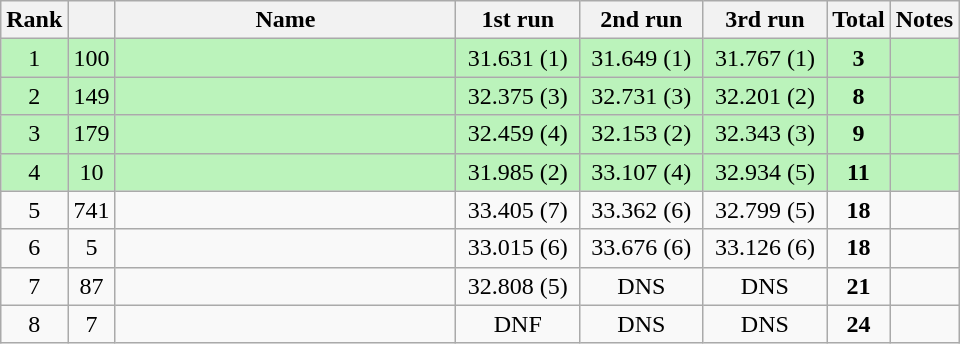<table class="sortable wikitable" style="text-align:center;">
<tr>
<th width="30">Rank</th>
<th width="20"></th>
<th width="220">Name</th>
<th width="75">1st run</th>
<th width="75">2nd run</th>
<th width="75">3rd run</th>
<th width="30">Total</th>
<th width="30">Notes</th>
</tr>
<tr bgcolor=bbf3bb>
<td>1</td>
<td>100</td>
<td align="left"></td>
<td>31.631 (1)</td>
<td>31.649 (1)</td>
<td>31.767 (1)</td>
<td><strong>3</strong></td>
<td></td>
</tr>
<tr bgcolor=bbf3bb>
<td>2</td>
<td>149</td>
<td align="left"></td>
<td>32.375 (3)</td>
<td>32.731 (3)</td>
<td>32.201 (2)</td>
<td><strong>8</strong></td>
<td></td>
</tr>
<tr bgcolor=bbf3bb>
<td>3</td>
<td>179</td>
<td align="left"></td>
<td>32.459 (4)</td>
<td>32.153 (2)</td>
<td>32.343 (3)</td>
<td><strong>9</strong></td>
<td></td>
</tr>
<tr bgcolor=bbf3bb>
<td>4</td>
<td>10</td>
<td align="left"></td>
<td>31.985 (2)</td>
<td>33.107 (4)</td>
<td>32.934 (5)</td>
<td><strong>11</strong></td>
<td></td>
</tr>
<tr>
<td>5</td>
<td>741</td>
<td align="left"></td>
<td>33.405 (7)</td>
<td>33.362 (6)</td>
<td>32.799 (5)</td>
<td><strong>18</strong></td>
<td></td>
</tr>
<tr>
<td>6</td>
<td>5</td>
<td align="left"></td>
<td>33.015 (6)</td>
<td>33.676 (6)</td>
<td>33.126 (6)</td>
<td><strong>18</strong></td>
<td></td>
</tr>
<tr>
<td>7</td>
<td>87</td>
<td align="left"></td>
<td>32.808 (5)</td>
<td>DNS</td>
<td>DNS</td>
<td><strong>21</strong></td>
<td></td>
</tr>
<tr>
<td>8</td>
<td>7</td>
<td align="left"></td>
<td>DNF</td>
<td>DNS</td>
<td>DNS</td>
<td><strong>24</strong></td>
<td></td>
</tr>
</table>
